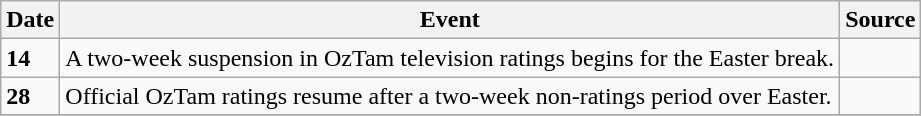<table class="wikitable">
<tr>
<th>Date</th>
<th>Event</th>
<th>Source</th>
</tr>
<tr>
<td><strong>14</strong></td>
<td>A two-week suspension in OzTam television ratings begins for the Easter break.</td>
<td></td>
</tr>
<tr>
<td><strong>28</strong></td>
<td>Official OzTam ratings resume after a two-week non-ratings period over Easter.</td>
<td></td>
</tr>
<tr>
</tr>
</table>
